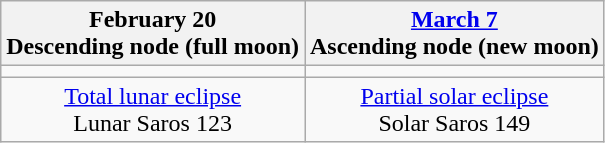<table class="wikitable">
<tr>
<th>February 20<br>Descending node (full moon)<br></th>
<th><a href='#'>March 7</a><br>Ascending node (new moon)<br></th>
</tr>
<tr>
<td></td>
<td></td>
</tr>
<tr align=center>
<td><a href='#'>Total lunar eclipse</a><br>Lunar Saros 123</td>
<td><a href='#'>Partial solar eclipse</a><br>Solar Saros 149</td>
</tr>
</table>
